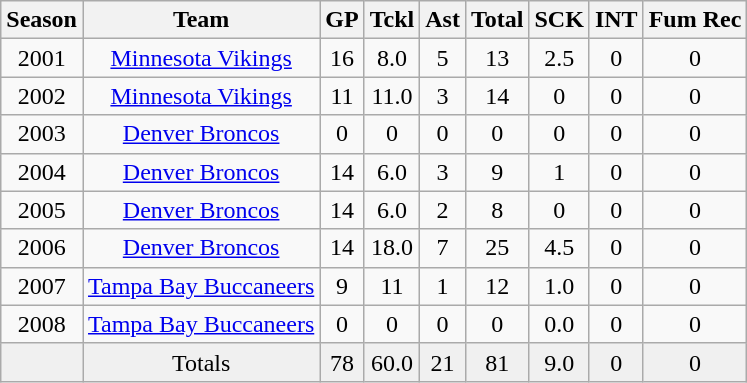<table class="wikitable" style="text-align:center">
<tr>
<th>Season</th>
<th>Team</th>
<th>GP</th>
<th>Tckl</th>
<th>Ast</th>
<th>Total</th>
<th>SCK</th>
<th>INT</th>
<th>Fum Rec</th>
</tr>
<tr>
<td>2001</td>
<td><a href='#'>Minnesota Vikings</a></td>
<td>16</td>
<td>8.0</td>
<td>5</td>
<td>13</td>
<td>2.5</td>
<td>0</td>
<td>0</td>
</tr>
<tr>
<td>2002</td>
<td><a href='#'>Minnesota Vikings</a></td>
<td>11</td>
<td>11.0</td>
<td>3</td>
<td>14</td>
<td>0</td>
<td>0</td>
<td>0</td>
</tr>
<tr>
<td>2003</td>
<td><a href='#'>Denver Broncos</a></td>
<td>0</td>
<td>0</td>
<td>0</td>
<td>0</td>
<td>0</td>
<td>0</td>
<td>0</td>
</tr>
<tr>
<td>2004</td>
<td><a href='#'>Denver Broncos</a></td>
<td>14</td>
<td>6.0</td>
<td>3</td>
<td>9</td>
<td>1</td>
<td>0</td>
<td>0</td>
</tr>
<tr>
<td>2005</td>
<td><a href='#'>Denver Broncos</a></td>
<td>14</td>
<td>6.0</td>
<td>2</td>
<td>8</td>
<td>0</td>
<td>0</td>
<td>0</td>
</tr>
<tr>
<td>2006</td>
<td><a href='#'>Denver Broncos</a></td>
<td>14</td>
<td>18.0</td>
<td>7</td>
<td>25</td>
<td>4.5</td>
<td>0</td>
<td>0</td>
</tr>
<tr>
<td>2007</td>
<td><a href='#'>Tampa Bay Buccaneers</a></td>
<td>9</td>
<td>11</td>
<td>1</td>
<td>12</td>
<td>1.0</td>
<td>0</td>
<td>0</td>
</tr>
<tr>
<td>2008</td>
<td><a href='#'>Tampa Bay Buccaneers</a></td>
<td>0</td>
<td>0</td>
<td>0</td>
<td>0</td>
<td>0.0</td>
<td>0</td>
<td>0</td>
</tr>
<tr bgcolor="#f0f0f0">
<td></td>
<td>Totals</td>
<td>78</td>
<td>60.0</td>
<td>21</td>
<td>81</td>
<td>9.0</td>
<td>0</td>
<td>0</td>
</tr>
</table>
